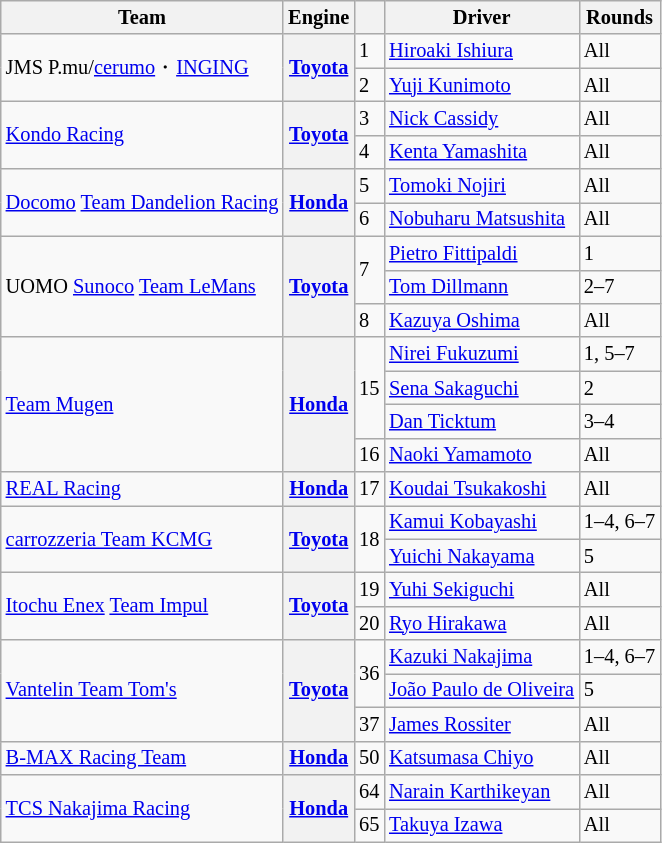<table class="wikitable" style="font-size:85%">
<tr>
<th>Team</th>
<th>Engine</th>
<th></th>
<th>Driver</th>
<th>Rounds</th>
</tr>
<tr>
<td rowspan="2"> JMS P.mu/<a href='#'>cerumo</a>・<a href='#'>INGING</a></td>
<th rowspan="2"><a href='#'>Toyota</a></th>
<td>1</td>
<td> <a href='#'>Hiroaki Ishiura</a></td>
<td>All</td>
</tr>
<tr>
<td>2</td>
<td> <a href='#'>Yuji Kunimoto</a></td>
<td>All</td>
</tr>
<tr>
<td rowspan="2"> <a href='#'>Kondo Racing</a></td>
<th rowspan="2"><a href='#'>Toyota</a></th>
<td>3</td>
<td> <a href='#'>Nick Cassidy</a></td>
<td>All</td>
</tr>
<tr>
<td>4</td>
<td> <a href='#'>Kenta Yamashita</a></td>
<td>All</td>
</tr>
<tr>
<td rowspan="2"> <a href='#'>Docomo</a> <a href='#'>Team Dandelion Racing</a></td>
<th rowspan="2"><a href='#'>Honda</a></th>
<td>5</td>
<td> <a href='#'>Tomoki Nojiri</a></td>
<td>All</td>
</tr>
<tr>
<td>6</td>
<td> <a href='#'>Nobuharu Matsushita</a></td>
<td>All</td>
</tr>
<tr>
<td rowspan="3"> UOMO <a href='#'>Sunoco</a> <a href='#'>Team LeMans</a></td>
<th rowspan="3"><a href='#'>Toyota</a></th>
<td rowspan="2">7</td>
<td> <a href='#'>Pietro Fittipaldi</a></td>
<td>1</td>
</tr>
<tr>
<td> <a href='#'>Tom Dillmann</a></td>
<td>2–7</td>
</tr>
<tr>
<td>8</td>
<td> <a href='#'>Kazuya Oshima</a></td>
<td>All</td>
</tr>
<tr>
<td rowspan="4"> <a href='#'>Team Mugen</a></td>
<th rowspan="4"><a href='#'>Honda</a></th>
<td rowspan="3">15</td>
<td> <a href='#'>Nirei Fukuzumi</a></td>
<td>1, 5–7</td>
</tr>
<tr>
<td> <a href='#'>Sena Sakaguchi</a></td>
<td>2</td>
</tr>
<tr>
<td> <a href='#'>Dan Ticktum</a></td>
<td>3–4</td>
</tr>
<tr>
<td>16</td>
<td> <a href='#'>Naoki Yamamoto</a></td>
<td>All</td>
</tr>
<tr>
<td> <a href='#'>REAL Racing</a></td>
<th><a href='#'>Honda</a></th>
<td>17</td>
<td> <a href='#'>Koudai Tsukakoshi</a></td>
<td>All</td>
</tr>
<tr>
<td rowspan="2"> <a href='#'>carrozzeria Team KCMG</a></td>
<th rowspan="2"><a href='#'>Toyota</a></th>
<td rowspan="2">18</td>
<td> <a href='#'>Kamui Kobayashi</a></td>
<td>1–4, 6–7</td>
</tr>
<tr>
<td> <a href='#'>Yuichi Nakayama</a></td>
<td>5</td>
</tr>
<tr>
<td rowspan="2"> <a href='#'>Itochu Enex</a> <a href='#'>Team Impul</a></td>
<th rowspan="2"><a href='#'>Toyota</a></th>
<td>19</td>
<td> <a href='#'>Yuhi Sekiguchi</a></td>
<td>All</td>
</tr>
<tr>
<td>20</td>
<td> <a href='#'>Ryo Hirakawa</a></td>
<td>All</td>
</tr>
<tr>
<td rowspan="3"> <a href='#'>Vantelin Team Tom's</a></td>
<th rowspan="3"><a href='#'>Toyota</a></th>
<td rowspan="2">36</td>
<td> <a href='#'>Kazuki Nakajima</a></td>
<td>1–4, 6–7</td>
</tr>
<tr>
<td> <a href='#'>João Paulo de Oliveira</a></td>
<td>5</td>
</tr>
<tr>
<td>37</td>
<td> <a href='#'>James Rossiter</a></td>
<td>All</td>
</tr>
<tr>
<td> <a href='#'>B-MAX Racing Team</a></td>
<th><a href='#'>Honda</a></th>
<td>50</td>
<td> <a href='#'>Katsumasa Chiyo</a></td>
<td>All</td>
</tr>
<tr>
<td rowspan="2"> <a href='#'>TCS Nakajima Racing</a></td>
<th rowspan="2"><a href='#'>Honda</a></th>
<td>64</td>
<td> <a href='#'>Narain Karthikeyan</a></td>
<td>All</td>
</tr>
<tr>
<td>65</td>
<td> <a href='#'>Takuya Izawa</a></td>
<td>All</td>
</tr>
</table>
